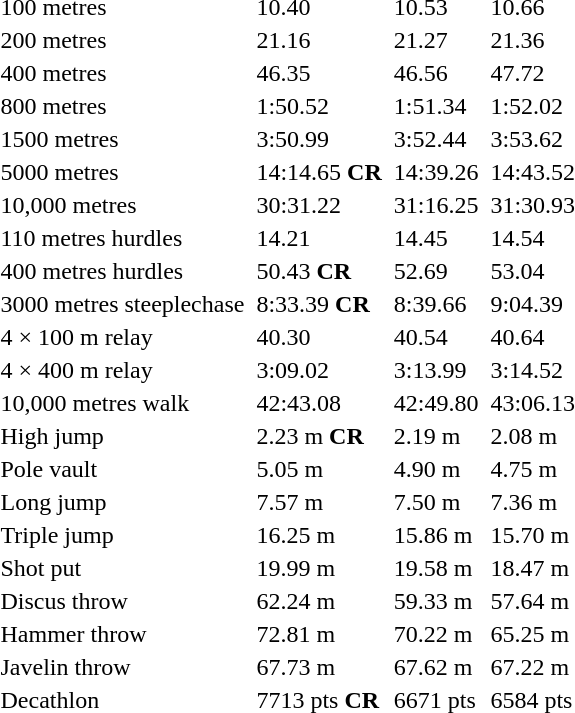<table>
<tr>
<td>100 metres</td>
<td></td>
<td>10.40</td>
<td></td>
<td>10.53</td>
<td></td>
<td>10.66</td>
</tr>
<tr>
<td>200 metres</td>
<td></td>
<td>21.16</td>
<td></td>
<td>21.27</td>
<td></td>
<td>21.36</td>
</tr>
<tr>
<td>400 metres</td>
<td></td>
<td>46.35</td>
<td></td>
<td>46.56</td>
<td></td>
<td>47.72</td>
</tr>
<tr>
<td>800 metres</td>
<td></td>
<td>1:50.52</td>
<td></td>
<td>1:51.34</td>
<td></td>
<td>1:52.02</td>
</tr>
<tr>
<td>1500 metres</td>
<td></td>
<td>3:50.99</td>
<td></td>
<td>3:52.44</td>
<td></td>
<td>3:53.62</td>
</tr>
<tr>
<td>5000 metres</td>
<td></td>
<td>14:14.65 <strong>CR</strong></td>
<td></td>
<td>14:39.26</td>
<td></td>
<td>14:43.52</td>
</tr>
<tr>
<td>10,000 metres</td>
<td></td>
<td>30:31.22</td>
<td></td>
<td>31:16.25</td>
<td></td>
<td>31:30.93</td>
</tr>
<tr>
<td>110 metres hurdles</td>
<td></td>
<td>14.21</td>
<td></td>
<td>14.45</td>
<td></td>
<td>14.54</td>
</tr>
<tr>
<td>400 metres hurdles</td>
<td></td>
<td>50.43 <strong>CR</strong></td>
<td></td>
<td>52.69</td>
<td></td>
<td>53.04</td>
</tr>
<tr>
<td>3000 metres steeplechase</td>
<td></td>
<td>8:33.39 <strong>CR</strong></td>
<td></td>
<td>8:39.66</td>
<td></td>
<td>9:04.39</td>
</tr>
<tr>
<td>4 × 100 m relay</td>
<td></td>
<td>40.30</td>
<td></td>
<td>40.54</td>
<td></td>
<td>40.64</td>
</tr>
<tr>
<td>4 × 400 m relay</td>
<td></td>
<td>3:09.02</td>
<td></td>
<td>3:13.99</td>
<td></td>
<td>3:14.52</td>
</tr>
<tr>
<td>10,000 metres walk</td>
<td></td>
<td>42:43.08</td>
<td></td>
<td>42:49.80</td>
<td></td>
<td>43:06.13</td>
</tr>
<tr>
<td>High jump</td>
<td></td>
<td>2.23 m <strong>CR</strong></td>
<td></td>
<td>2.19 m</td>
<td></td>
<td>2.08 m</td>
</tr>
<tr>
<td>Pole vault</td>
<td></td>
<td>5.05 m</td>
<td></td>
<td>4.90 m</td>
<td></td>
<td>4.75 m</td>
</tr>
<tr>
<td>Long jump</td>
<td></td>
<td>7.57 m</td>
<td></td>
<td>7.50 m</td>
<td></td>
<td>7.36 m</td>
</tr>
<tr>
<td>Triple jump</td>
<td></td>
<td>16.25 m</td>
<td></td>
<td>15.86 m</td>
<td></td>
<td>15.70 m</td>
</tr>
<tr>
<td>Shot put</td>
<td></td>
<td>19.99 m</td>
<td></td>
<td>19.58 m</td>
<td></td>
<td>18.47 m</td>
</tr>
<tr>
<td>Discus throw</td>
<td></td>
<td>62.24 m</td>
<td></td>
<td>59.33 m</td>
<td></td>
<td>57.64 m</td>
</tr>
<tr>
<td>Hammer throw</td>
<td></td>
<td>72.81 m</td>
<td></td>
<td>70.22 m</td>
<td></td>
<td>65.25 m</td>
</tr>
<tr>
<td>Javelin throw</td>
<td></td>
<td>67.73 m</td>
<td></td>
<td>67.62 m</td>
<td></td>
<td>67.22 m</td>
</tr>
<tr>
<td>Decathlon</td>
<td></td>
<td>7713 pts <strong>CR</strong></td>
<td></td>
<td>6671 pts</td>
<td></td>
<td>6584 pts</td>
</tr>
</table>
